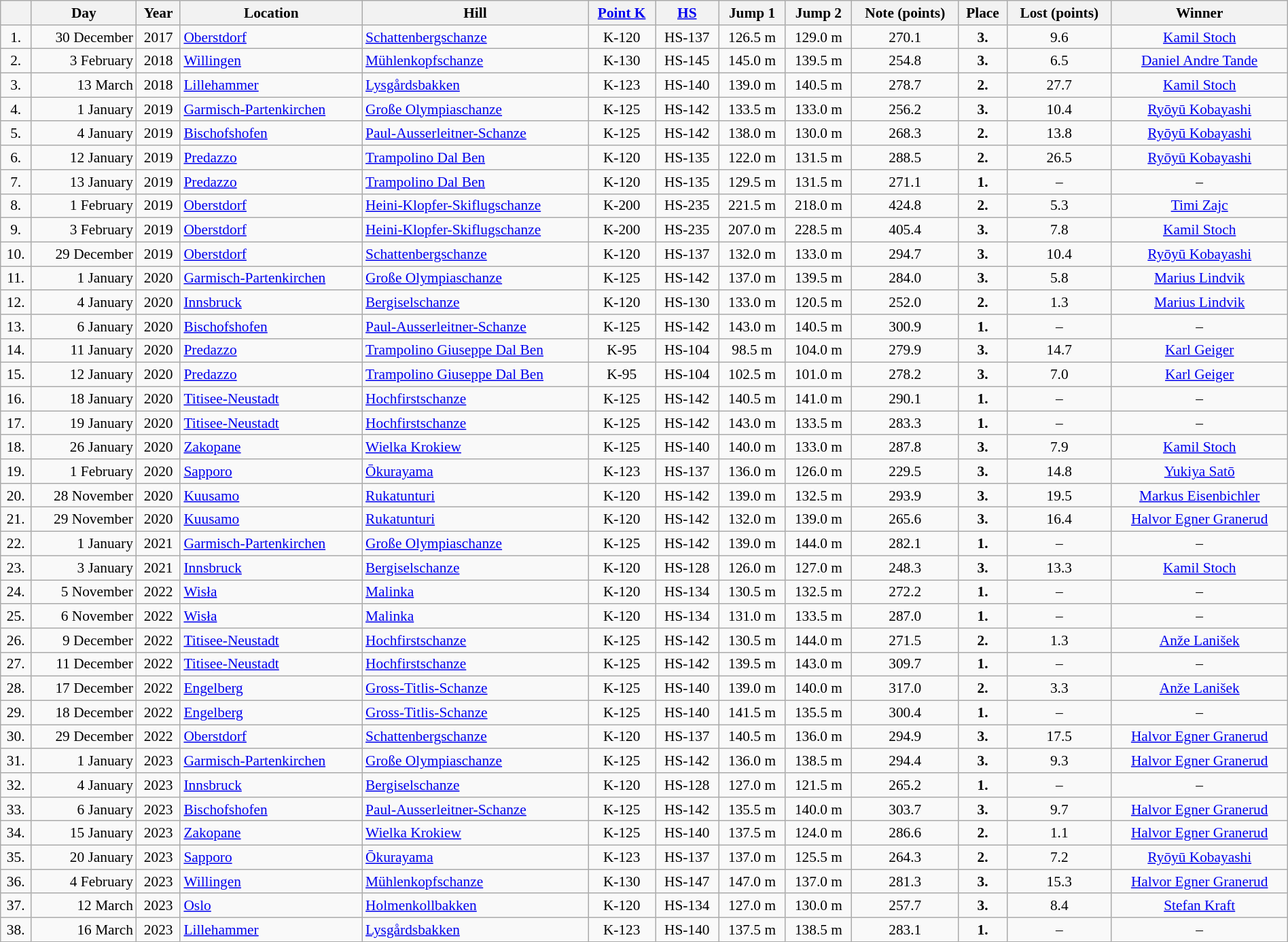<table width=100% style="font-size: 89%; text-align:center" class=wikitable>
<tr>
<th></th>
<th>Day</th>
<th>Year</th>
<th>Location</th>
<th>Hill</th>
<th><a href='#'>Point K</a></th>
<th><a href='#'>HS</a></th>
<th>Jump 1</th>
<th>Jump 2</th>
<th>Note (points)</th>
<th>Place</th>
<th>Lost (points)</th>
<th>Winner</th>
</tr>
<tr>
<td>1.</td>
<td align=right>30 December</td>
<td>2017</td>
<td align=left><a href='#'>Oberstdorf</a></td>
<td align=left><a href='#'>Schattenbergschanze</a></td>
<td>K-120</td>
<td>HS-137</td>
<td>126.5 m</td>
<td>129.0 m</td>
<td>270.1</td>
<td><strong>3.</strong></td>
<td>9.6</td>
<td><a href='#'>Kamil Stoch</a></td>
</tr>
<tr>
<td>2.</td>
<td align=right>3 February</td>
<td>2018</td>
<td align=left><a href='#'>Willingen</a></td>
<td align=left><a href='#'>Mühlenkopfschanze</a></td>
<td>K-130</td>
<td>HS-145</td>
<td>145.0 m</td>
<td>139.5 m</td>
<td>254.8</td>
<td><strong>3.</strong></td>
<td>6.5</td>
<td><a href='#'>Daniel Andre Tande</a></td>
</tr>
<tr>
<td>3.</td>
<td align=right>13 March</td>
<td>2018</td>
<td align=left><a href='#'>Lillehammer</a></td>
<td align=left><a href='#'>Lysgårdsbakken</a></td>
<td>K-123</td>
<td>HS-140</td>
<td>139.0 m</td>
<td>140.5 m</td>
<td>278.7</td>
<td><strong>2.</strong></td>
<td>27.7</td>
<td><a href='#'>Kamil Stoch</a></td>
</tr>
<tr>
<td>4.</td>
<td align=right>1 January</td>
<td>2019</td>
<td align=left><a href='#'>Garmisch-Partenkirchen</a></td>
<td align=left><a href='#'>Große Olympiaschanze</a></td>
<td>K-125</td>
<td>HS-142</td>
<td>133.5 m</td>
<td>133.0 m</td>
<td>256.2</td>
<td><strong>3.</strong></td>
<td>10.4</td>
<td><a href='#'>Ryōyū Kobayashi</a></td>
</tr>
<tr>
<td>5.</td>
<td align=right>4 January</td>
<td>2019</td>
<td align=left><a href='#'>Bischofshofen</a></td>
<td align=left><a href='#'>Paul-Ausserleitner-Schanze</a></td>
<td>K-125</td>
<td>HS-142</td>
<td>138.0 m</td>
<td>130.0 m</td>
<td>268.3</td>
<td><strong>2.</strong></td>
<td>13.8</td>
<td><a href='#'>Ryōyū Kobayashi</a></td>
</tr>
<tr>
<td>6.</td>
<td align=right>12 January</td>
<td>2019</td>
<td align=left><a href='#'>Predazzo</a></td>
<td align=left><a href='#'>Trampolino Dal Ben</a></td>
<td>K-120</td>
<td>HS-135</td>
<td>122.0 m</td>
<td>131.5 m</td>
<td>288.5</td>
<td><strong>2.</strong></td>
<td>26.5</td>
<td><a href='#'>Ryōyū Kobayashi</a></td>
</tr>
<tr>
<td>7.</td>
<td align=right>13 January</td>
<td>2019</td>
<td align=left><a href='#'>Predazzo</a></td>
<td align=left><a href='#'>Trampolino Dal Ben</a></td>
<td>K-120</td>
<td>HS-135</td>
<td>129.5  m</td>
<td>131.5 m</td>
<td>271.1</td>
<td><strong>1.</strong></td>
<td>–</td>
<td>–</td>
</tr>
<tr>
<td>8.</td>
<td align=right>1 February</td>
<td>2019</td>
<td align=left><a href='#'>Oberstdorf</a></td>
<td align=left><a href='#'>Heini-Klopfer-Skiflugschanze</a></td>
<td>K-200</td>
<td>HS-235</td>
<td>221.5 m</td>
<td>218.0 m</td>
<td>424.8</td>
<td><strong>2.</strong></td>
<td>5.3</td>
<td><a href='#'>Timi Zajc</a></td>
</tr>
<tr>
<td>9.</td>
<td align=right>3 February</td>
<td>2019</td>
<td align=left><a href='#'>Oberstdorf</a></td>
<td align=left><a href='#'>Heini-Klopfer-Skiflugschanze</a></td>
<td>K-200</td>
<td>HS-235</td>
<td>207.0 m</td>
<td>228.5 m</td>
<td>405.4</td>
<td><strong>3.</strong></td>
<td>7.8</td>
<td><a href='#'>Kamil Stoch</a></td>
</tr>
<tr>
<td>10.</td>
<td align=right>29 December</td>
<td>2019</td>
<td align=left><a href='#'>Oberstdorf</a></td>
<td align=left><a href='#'>Schattenbergschanze</a></td>
<td>K-120</td>
<td>HS-137</td>
<td>132.0 m</td>
<td>133.0 m</td>
<td>294.7</td>
<td><strong>3.</strong></td>
<td>10.4</td>
<td><a href='#'>Ryōyū Kobayashi</a></td>
</tr>
<tr>
<td>11.</td>
<td align=right>1 January</td>
<td>2020</td>
<td align=left><a href='#'>Garmisch-Partenkirchen</a></td>
<td align=left><a href='#'>Große Olympiaschanze</a></td>
<td>K-125</td>
<td>HS-142</td>
<td>137.0 m</td>
<td>139.5 m</td>
<td>284.0</td>
<td><strong>3.</strong></td>
<td>5.8</td>
<td><a href='#'>Marius Lindvik</a></td>
</tr>
<tr>
<td>12.</td>
<td align=right>4 January</td>
<td>2020</td>
<td align=left><a href='#'>Innsbruck</a></td>
<td align=left><a href='#'>Bergiselschanze</a></td>
<td>K-120</td>
<td>HS-130</td>
<td>133.0 m</td>
<td>120.5 m</td>
<td>252.0</td>
<td><strong>2.</strong></td>
<td>1.3</td>
<td><a href='#'>Marius Lindvik</a></td>
</tr>
<tr>
<td>13.</td>
<td align=right>6 January</td>
<td>2020</td>
<td align=left><a href='#'>Bischofshofen</a></td>
<td align=left><a href='#'>Paul-Ausserleitner-Schanze</a></td>
<td>K-125</td>
<td>HS-142</td>
<td>143.0 m</td>
<td>140.5 m</td>
<td>300.9</td>
<td><strong>1.</strong></td>
<td>–</td>
<td>–</td>
</tr>
<tr>
<td>14.</td>
<td align=right>11 January</td>
<td>2020</td>
<td align=left><a href='#'>Predazzo</a></td>
<td align=left><a href='#'>Trampolino Giuseppe Dal Ben</a></td>
<td>K-95</td>
<td>HS-104</td>
<td>98.5 m</td>
<td>104.0 m</td>
<td>279.9</td>
<td><strong>3.</strong></td>
<td>14.7</td>
<td><a href='#'>Karl Geiger</a></td>
</tr>
<tr>
<td>15.</td>
<td align=right>12 January</td>
<td>2020</td>
<td align=left><a href='#'>Predazzo</a></td>
<td align=left><a href='#'>Trampolino Giuseppe Dal Ben</a></td>
<td>K-95</td>
<td>HS-104</td>
<td>102.5 m</td>
<td>101.0 m</td>
<td>278.2</td>
<td><strong>3.</strong></td>
<td>7.0</td>
<td><a href='#'>Karl Geiger</a></td>
</tr>
<tr>
<td>16.</td>
<td align=right>18 January</td>
<td>2020</td>
<td align=left><a href='#'>Titisee-Neustadt</a></td>
<td align=left><a href='#'>Hochfirstschanze</a></td>
<td>K-125</td>
<td>HS-142</td>
<td>140.5 m</td>
<td>141.0 m</td>
<td>290.1</td>
<td><strong>1.</strong></td>
<td>–</td>
<td>–</td>
</tr>
<tr>
<td>17.</td>
<td align=right>19 January</td>
<td>2020</td>
<td align=left><a href='#'>Titisee-Neustadt</a></td>
<td align=left><a href='#'>Hochfirstschanze</a></td>
<td>K-125</td>
<td>HS-142</td>
<td>143.0 m</td>
<td>133.5 m</td>
<td>283.3</td>
<td><strong>1.</strong></td>
<td>–</td>
<td>–</td>
</tr>
<tr>
<td>18.</td>
<td align=right>26 January</td>
<td>2020</td>
<td align=left><a href='#'>Zakopane</a></td>
<td align=left><a href='#'>Wielka Krokiew</a></td>
<td>K-125</td>
<td>HS-140</td>
<td>140.0 m</td>
<td>133.0 m</td>
<td>287.8</td>
<td><strong>3.</strong></td>
<td>7.9</td>
<td><a href='#'>Kamil Stoch</a></td>
</tr>
<tr>
<td>19.</td>
<td align=right>1 February</td>
<td>2020</td>
<td align=left><a href='#'>Sapporo</a></td>
<td align=left><a href='#'>Ōkurayama</a></td>
<td>K-123</td>
<td>HS-137</td>
<td>136.0 m</td>
<td>126.0 m</td>
<td>229.5</td>
<td><strong>3.</strong></td>
<td>14.8</td>
<td><a href='#'>Yukiya Satō</a></td>
</tr>
<tr>
<td>20.</td>
<td align=right>28 November</td>
<td>2020</td>
<td align=left><a href='#'>Kuusamo</a></td>
<td align=left><a href='#'>Rukatunturi</a></td>
<td>K-120</td>
<td>HS-142</td>
<td>139.0 m</td>
<td>132.5 m</td>
<td>293.9</td>
<td><strong>3.</strong></td>
<td>19.5</td>
<td><a href='#'>Markus Eisenbichler</a></td>
</tr>
<tr>
<td>21.</td>
<td align=right>29 November</td>
<td>2020</td>
<td align=left><a href='#'>Kuusamo</a></td>
<td align=left><a href='#'>Rukatunturi</a></td>
<td>K-120</td>
<td>HS-142</td>
<td>132.0 m</td>
<td>139.0 m</td>
<td>265.6</td>
<td><strong>3.</strong></td>
<td>16.4</td>
<td><a href='#'>Halvor Egner Granerud</a></td>
</tr>
<tr>
<td>22.</td>
<td align=right>1 January</td>
<td>2021</td>
<td align=left><a href='#'>Garmisch-Partenkirchen</a></td>
<td align=left><a href='#'>Große Olympiaschanze</a></td>
<td>K-125</td>
<td>HS-142</td>
<td>139.0 m</td>
<td>144.0 m</td>
<td>282.1</td>
<td><strong>1.</strong></td>
<td>–</td>
<td>–</td>
</tr>
<tr>
<td>23.</td>
<td align=right>3 January</td>
<td>2021</td>
<td align=left><a href='#'>Innsbruck</a></td>
<td align=left><a href='#'>Bergiselschanze</a></td>
<td>K-120</td>
<td>HS-128</td>
<td>126.0 m</td>
<td>127.0 m</td>
<td>248.3</td>
<td><strong>3.</strong></td>
<td>13.3</td>
<td><a href='#'>Kamil Stoch</a></td>
</tr>
<tr>
<td>24.</td>
<td align=right>5 November</td>
<td>2022</td>
<td align=left><a href='#'>Wisła</a></td>
<td align=left><a href='#'>Malinka</a></td>
<td>K-120</td>
<td>HS-134</td>
<td>130.5 m</td>
<td>132.5 m</td>
<td>272.2</td>
<td><strong>1.</strong></td>
<td>–</td>
<td>–</td>
</tr>
<tr>
<td>25.</td>
<td align=right>6 November</td>
<td>2022</td>
<td align=left><a href='#'>Wisła</a></td>
<td align=left><a href='#'>Malinka</a></td>
<td>K-120</td>
<td>HS-134</td>
<td>131.0 m</td>
<td>133.5 m</td>
<td>287.0</td>
<td><strong>1.</strong></td>
<td>–</td>
<td>–</td>
</tr>
<tr>
<td>26.</td>
<td align=right>9 December</td>
<td>2022</td>
<td align=left><a href='#'>Titisee-Neustadt</a></td>
<td align=left><a href='#'>Hochfirstschanze</a></td>
<td>K-125</td>
<td>HS-142</td>
<td>130.5 m</td>
<td>144.0 m</td>
<td>271.5</td>
<td><strong>2.</strong></td>
<td>1.3</td>
<td><a href='#'>Anže Lanišek</a></td>
</tr>
<tr>
<td>27.</td>
<td align=right>11 December</td>
<td>2022</td>
<td align=left><a href='#'>Titisee-Neustadt</a></td>
<td align=left><a href='#'>Hochfirstschanze</a></td>
<td>K-125</td>
<td>HS-142</td>
<td>139.5 m</td>
<td>143.0 m</td>
<td>309.7</td>
<td><strong>1.</strong></td>
<td>–</td>
<td>–</td>
</tr>
<tr>
<td>28.</td>
<td align=right>17 December</td>
<td>2022</td>
<td align=left><a href='#'>Engelberg</a></td>
<td align=left><a href='#'>Gross-Titlis-Schanze</a></td>
<td>K-125</td>
<td>HS-140</td>
<td>139.0 m</td>
<td>140.0 m</td>
<td>317.0</td>
<td><strong>2.</strong></td>
<td>3.3</td>
<td><a href='#'>Anže Lanišek</a></td>
</tr>
<tr>
<td>29.</td>
<td align=right>18 December</td>
<td>2022</td>
<td align=left><a href='#'>Engelberg</a></td>
<td align=left><a href='#'>Gross-Titlis-Schanze</a></td>
<td>K-125</td>
<td>HS-140</td>
<td>141.5 m</td>
<td>135.5 m</td>
<td>300.4</td>
<td><strong>1.</strong></td>
<td>–</td>
<td>–</td>
</tr>
<tr>
<td>30.</td>
<td align=right>29 December</td>
<td>2022</td>
<td align=left><a href='#'>Oberstdorf</a></td>
<td align=left><a href='#'>Schattenbergschanze</a></td>
<td>K-120</td>
<td>HS-137</td>
<td>140.5 m</td>
<td>136.0 m</td>
<td>294.9</td>
<td><strong>3.</strong></td>
<td>17.5</td>
<td><a href='#'>Halvor Egner Granerud</a></td>
</tr>
<tr>
<td>31.</td>
<td align=right>1 January</td>
<td>2023</td>
<td align=left><a href='#'>Garmisch-Partenkirchen</a></td>
<td align=left><a href='#'>Große Olympiaschanze</a></td>
<td>K-125</td>
<td>HS-142</td>
<td>136.0 m</td>
<td>138.5 m</td>
<td>294.4</td>
<td><strong>3.</strong></td>
<td>9.3</td>
<td><a href='#'>Halvor Egner Granerud</a></td>
</tr>
<tr>
<td>32.</td>
<td align=right>4 January</td>
<td>2023</td>
<td align=left><a href='#'>Innsbruck</a></td>
<td align=left><a href='#'>Bergiselschanze</a></td>
<td>K-120</td>
<td>HS-128</td>
<td>127.0 m</td>
<td>121.5 m</td>
<td>265.2</td>
<td><strong>1.</strong></td>
<td>–</td>
<td>–</td>
</tr>
<tr>
<td>33.</td>
<td align=right>6 January</td>
<td>2023</td>
<td align=left><a href='#'>Bischofshofen</a></td>
<td align=left><a href='#'>Paul-Ausserleitner-Schanze</a></td>
<td>K-125</td>
<td>HS-142</td>
<td>135.5 m</td>
<td>140.0 m</td>
<td>303.7</td>
<td><strong>3.</strong></td>
<td>9.7</td>
<td><a href='#'>Halvor Egner Granerud</a></td>
</tr>
<tr>
<td>34.</td>
<td align=right>15 January</td>
<td>2023</td>
<td align=left><a href='#'>Zakopane</a></td>
<td align=left><a href='#'>Wielka Krokiew</a></td>
<td>K-125</td>
<td>HS-140</td>
<td>137.5 m</td>
<td>124.0 m</td>
<td>286.6</td>
<td><strong>2.</strong></td>
<td>1.1</td>
<td><a href='#'>Halvor Egner Granerud</a></td>
</tr>
<tr>
<td>35.</td>
<td align=right>20 January</td>
<td>2023</td>
<td align=left><a href='#'>Sapporo</a></td>
<td align=left><a href='#'>Ōkurayama</a></td>
<td>K-123</td>
<td>HS-137</td>
<td>137.0 m</td>
<td>125.5 m</td>
<td>264.3</td>
<td><strong>2.</strong></td>
<td>7.2</td>
<td><a href='#'>Ryōyū Kobayashi</a></td>
</tr>
<tr>
<td>36.</td>
<td align=right>4 February</td>
<td>2023</td>
<td align=left><a href='#'>Willingen</a></td>
<td align=left><a href='#'>Mühlenkopfschanze</a></td>
<td>K-130</td>
<td>HS-147</td>
<td>147.0 m</td>
<td>137.0 m</td>
<td>281.3</td>
<td><strong>3.</strong></td>
<td>15.3</td>
<td><a href='#'>Halvor Egner Granerud</a></td>
</tr>
<tr>
<td>37.</td>
<td align=right>12 March</td>
<td>2023</td>
<td align=left><a href='#'>Oslo</a></td>
<td align=left><a href='#'>Holmenkollbakken</a></td>
<td>K-120</td>
<td>HS-134</td>
<td>127.0 m</td>
<td>130.0 m</td>
<td>257.7</td>
<td><strong>3.</strong></td>
<td>8.4</td>
<td><a href='#'>Stefan Kraft</a></td>
</tr>
<tr>
<td>38.</td>
<td align=right>16 March</td>
<td>2023</td>
<td align=left><a href='#'>Lillehammer</a></td>
<td align=left><a href='#'>Lysgårdsbakken</a></td>
<td>K-123</td>
<td>HS-140</td>
<td>137.5 m</td>
<td>138.5 m</td>
<td>283.1</td>
<td><strong>1.</strong></td>
<td>–</td>
<td>–</td>
</tr>
</table>
